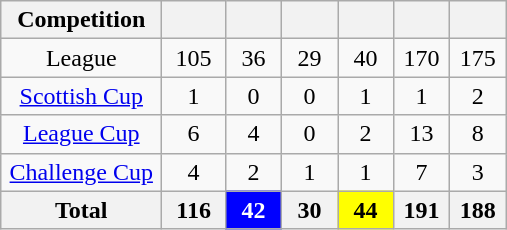<table class="wikitable" style="text-align:center">
<tr>
<th width=100>Competition</th>
<th width=35></th>
<th width=30></th>
<th width=30></th>
<th width=30></th>
<th width=30></th>
<th width=30></th>
</tr>
<tr>
<td>League</td>
<td>105</td>
<td>36</td>
<td>29</td>
<td>40</td>
<td>170</td>
<td>175</td>
</tr>
<tr>
<td><a href='#'>Scottish Cup</a></td>
<td>1</td>
<td>0</td>
<td>0</td>
<td>1</td>
<td>1</td>
<td>2</td>
</tr>
<tr>
<td><a href='#'>League Cup</a></td>
<td>6</td>
<td>4</td>
<td>0</td>
<td>2</td>
<td>13</td>
<td>8</td>
</tr>
<tr>
<td><a href='#'>Challenge Cup</a></td>
<td>4</td>
<td>2</td>
<td>1</td>
<td>1</td>
<td>7</td>
<td>3</td>
</tr>
<tr>
<th>Total</th>
<th>116</th>
<th style="text-align:center; color:white; background:blue;">42</th>
<th>30</th>
<th style="text-align:center; color:black; background:yellow;">44</th>
<th>191</th>
<th>188</th>
</tr>
</table>
